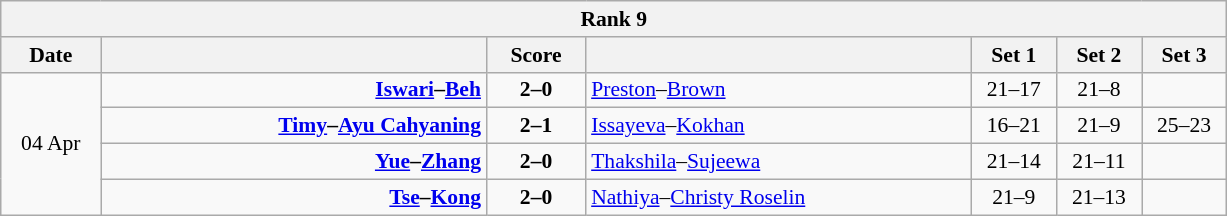<table class="wikitable" style="text-align: center; font-size:90% ">
<tr>
<th colspan=7>Rank 9</th>
</tr>
<tr>
<th width="60">Date</th>
<th align="right" width="250"></th>
<th width="60">Score</th>
<th align="left" width="250"></th>
<th width="50">Set 1</th>
<th width="50">Set 2</th>
<th width="50">Set 3</th>
</tr>
<tr>
<td rowspan=4>04 Apr</td>
<td align=right><strong><a href='#'>Iswari</a>–<a href='#'>Beh</a> </strong></td>
<td align=center><strong>2–0</strong></td>
<td align=left> <a href='#'>Preston</a>–<a href='#'>Brown</a></td>
<td>21–17</td>
<td>21–8</td>
<td></td>
</tr>
<tr>
<td align=right><strong><a href='#'>Timy</a>–<a href='#'>Ayu Cahyaning</a> </strong></td>
<td align=center><strong>2–1</strong></td>
<td align=left> <a href='#'>Issayeva</a>–<a href='#'>Kokhan</a></td>
<td>16–21</td>
<td>21–9</td>
<td>25–23</td>
</tr>
<tr>
<td align=right><strong><a href='#'>Yue</a>–<a href='#'>Zhang</a> </strong></td>
<td align=center><strong>2–0</strong></td>
<td align=left> <a href='#'>Thakshila</a>–<a href='#'>Sujeewa</a></td>
<td>21–14</td>
<td>21–11</td>
<td></td>
</tr>
<tr>
<td align=right><strong><a href='#'>Tse</a>–<a href='#'>Kong</a> </strong></td>
<td align=center><strong>2–0</strong></td>
<td align=left> <a href='#'>Nathiya</a>–<a href='#'>Christy Roselin</a></td>
<td>21–9</td>
<td>21–13</td>
<td></td>
</tr>
</table>
